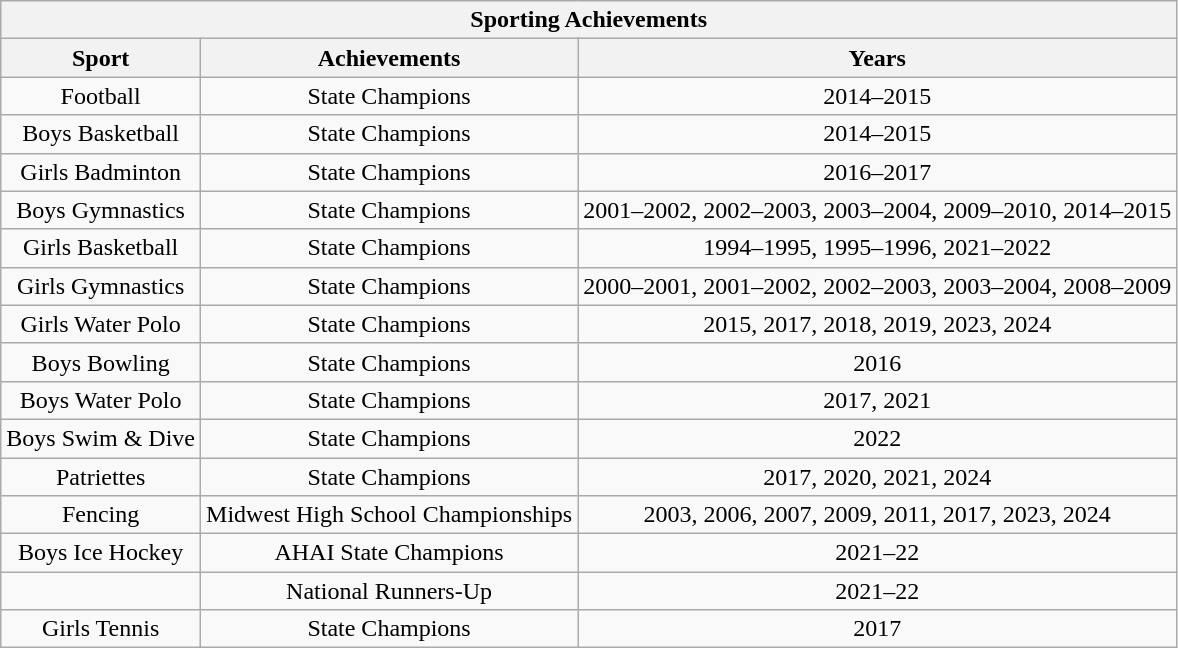<table class="wikitable" style="text-align: center;">
<tr>
<th colspan="3"><strong>Sporting Achievements</strong></th>
</tr>
<tr>
<th>Sport</th>
<th>Achievements</th>
<th>Years</th>
</tr>
<tr>
<td>Football</td>
<td>State Champions</td>
<td>2014–2015</td>
</tr>
<tr>
<td>Boys Basketball</td>
<td>State Champions</td>
<td>2014–2015</td>
</tr>
<tr>
<td>Girls Badminton</td>
<td>State Champions</td>
<td>2016–2017</td>
</tr>
<tr>
<td>Boys Gymnastics</td>
<td>State Champions</td>
<td>2001–2002, 2002–2003, 2003–2004, 2009–2010, 2014–2015</td>
</tr>
<tr>
<td>Girls Basketball</td>
<td>State Champions</td>
<td>1994–1995, 1995–1996, 2021–2022</td>
</tr>
<tr>
<td>Girls Gymnastics</td>
<td>State Champions</td>
<td>2000–2001, 2001–2002, 2002–2003, 2003–2004, 2008–2009</td>
</tr>
<tr>
<td>Girls Water Polo </td>
<td>State Champions</td>
<td>2015, 2017, 2018, 2019, 2023, 2024</td>
</tr>
<tr>
<td>Boys Bowling</td>
<td>State Champions</td>
<td>2016</td>
</tr>
<tr>
<td>Boys Water Polo</td>
<td>State Champions</td>
<td>2017, 2021</td>
</tr>
<tr>
<td>Boys Swim & Dive</td>
<td>State Champions</td>
<td>2022</td>
</tr>
<tr>
<td>Patriettes</td>
<td>State Champions</td>
<td>2017, 2020, 2021, 2024</td>
</tr>
<tr>
<td>Fencing</td>
<td>Midwest High School Championships</td>
<td>2003, 2006, 2007, 2009, 2011, 2017, 2023, 2024</td>
</tr>
<tr>
<td>Boys Ice Hockey</td>
<td>AHAI State Champions</td>
<td>2021–22</td>
</tr>
<tr>
<td></td>
<td>National Runners-Up</td>
<td>2021–22</td>
</tr>
<tr>
<td>Girls Tennis</td>
<td>State Champions</td>
<td>2017</td>
</tr>
</table>
